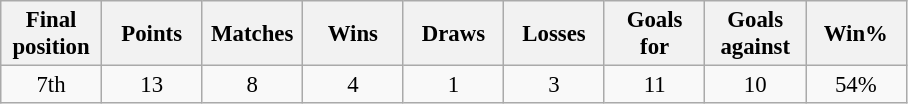<table class="wikitable" style="font-size: 95%; text-align: center;">
<tr>
<th width=60>Final position</th>
<th width=60>Points</th>
<th width=60>Matches</th>
<th width=60>Wins</th>
<th width=60>Draws</th>
<th width=60>Losses</th>
<th width=60>Goals for</th>
<th width=60>Goals against</th>
<th width=60>Win%</th>
</tr>
<tr>
<td>7th</td>
<td>13</td>
<td>8</td>
<td>4</td>
<td>1</td>
<td>3</td>
<td>11</td>
<td>10</td>
<td>54%</td>
</tr>
</table>
